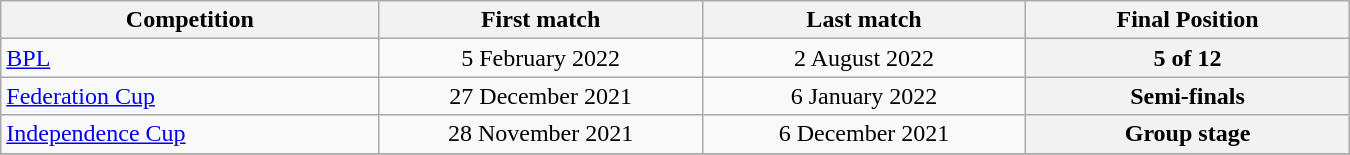<table class="wikitable" style="text-align:center; width:900px; font-size="80%";">
<tr>
<th style="text-align:center; width:200px;">Competition</th>
<th style="text-align:center; width:170px;">First match</th>
<th style="text-align:center; width:170px;">Last match</th>
<th style="text-align:center; width:170px;">Final Position</th>
</tr>
<tr>
<td style="text-align:left;"><a href='#'>BPL</a></td>
<td>5 February 2022</td>
<td>2 August 2022</td>
<th>5 of 12</th>
</tr>
<tr>
<td style="text-align:left;"><a href='#'>Federation Cup</a></td>
<td>27 December 2021</td>
<td>6 January 2022</td>
<th>Semi-finals</th>
</tr>
<tr>
<td style="text-align:left;"><a href='#'>Independence Cup</a></td>
<td>28 November 2021</td>
<td>6 December 2021</td>
<th>Group stage</th>
</tr>
<tr>
</tr>
</table>
